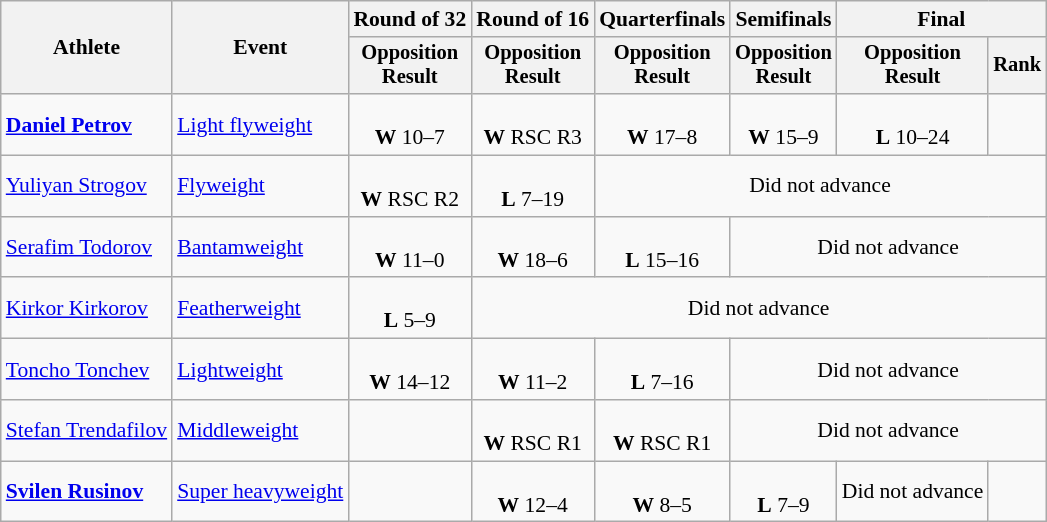<table class="wikitable" style="font-size:90%">
<tr>
<th rowspan="2">Athlete</th>
<th rowspan="2">Event</th>
<th>Round of 32</th>
<th>Round of 16</th>
<th>Quarterfinals</th>
<th>Semifinals</th>
<th colspan=2>Final</th>
</tr>
<tr style="font-size:95%">
<th>Opposition<br>Result</th>
<th>Opposition<br>Result</th>
<th>Opposition<br>Result</th>
<th>Opposition<br>Result</th>
<th>Opposition<br>Result</th>
<th>Rank</th>
</tr>
<tr align=center>
<td align=left><strong><a href='#'>Daniel Petrov</a></strong></td>
<td align=left><a href='#'>Light flyweight</a></td>
<td><br><strong>W</strong> 10–7</td>
<td><br><strong>W</strong> RSC R3</td>
<td><br><strong>W</strong> 17–8</td>
<td><br><strong>W</strong> 15–9</td>
<td><br><strong>L</strong> 10–24</td>
<td></td>
</tr>
<tr align=center>
<td align=left><a href='#'>Yuliyan Strogov</a></td>
<td align=left><a href='#'>Flyweight</a></td>
<td><br><strong>W</strong> RSC R2</td>
<td><br><strong>L</strong> 7–19</td>
<td colspan=4>Did not advance</td>
</tr>
<tr align=center>
<td align=left><a href='#'>Serafim Todorov</a></td>
<td align=left><a href='#'>Bantamweight</a></td>
<td><br><strong>W</strong> 11–0</td>
<td><br><strong>W</strong> 18–6</td>
<td><br><strong>L</strong> 15–16</td>
<td colspan=3>Did not advance</td>
</tr>
<tr align=center>
<td align=left><a href='#'>Kirkor Kirkorov</a></td>
<td align=left><a href='#'>Featherweight</a></td>
<td><br><strong>L</strong> 5–9</td>
<td colspan=5>Did not advance</td>
</tr>
<tr align=center>
<td align=left><a href='#'>Toncho Tonchev</a></td>
<td align=left><a href='#'>Lightweight</a></td>
<td><br><strong>W</strong> 14–12</td>
<td><br><strong>W</strong> 11–2</td>
<td><br><strong>L</strong> 7–16</td>
<td colspan=3>Did not advance</td>
</tr>
<tr align=center>
<td align=left><a href='#'>Stefan Trendafilov</a></td>
<td align=left><a href='#'>Middleweight</a></td>
<td></td>
<td><br><strong>W</strong> RSC R1</td>
<td><br><strong>W</strong> RSC R1</td>
<td colspan=3>Did not advance</td>
</tr>
<tr align=center>
<td align=left><strong><a href='#'>Svilen Rusinov</a></strong></td>
<td align=left><a href='#'>Super heavyweight</a></td>
<td></td>
<td><br><strong>W</strong> 12–4</td>
<td><br><strong>W</strong> 8–5</td>
<td><br><strong>L</strong> 7–9</td>
<td>Did not advance</td>
<td></td>
</tr>
</table>
